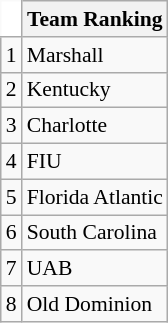<table class="wikitable" style="white-space:nowrap; font-size:90%;">
<tr>
<td ! colspan=1 style="background:white; border-top-style:hidden; border-left-style:hidden;"></td>
<th>Team Ranking</th>
</tr>
<tr>
<td>1</td>
<td>Marshall</td>
</tr>
<tr>
<td>2</td>
<td>Kentucky</td>
</tr>
<tr>
<td>3</td>
<td>Charlotte</td>
</tr>
<tr>
<td>4</td>
<td>FIU</td>
</tr>
<tr>
<td>5</td>
<td>Florida Atlantic</td>
</tr>
<tr>
<td>6</td>
<td>South Carolina</td>
</tr>
<tr>
<td>7</td>
<td>UAB</td>
</tr>
<tr>
<td>8</td>
<td>Old Dominion</td>
</tr>
</table>
